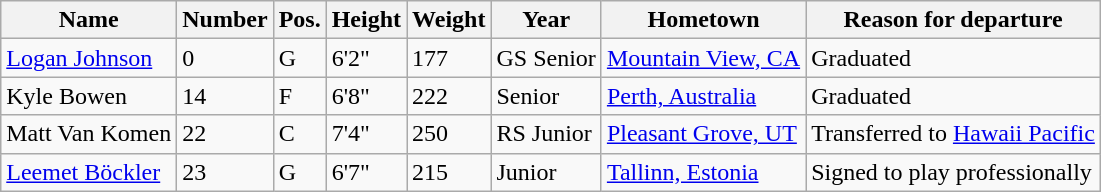<table class="wikitable sortable" border="1">
<tr>
<th>Name</th>
<th>Number</th>
<th>Pos.</th>
<th>Height</th>
<th>Weight</th>
<th>Year</th>
<th>Hometown</th>
<th class="unsortable">Reason for departure</th>
</tr>
<tr>
<td><a href='#'>Logan Johnson</a></td>
<td>0</td>
<td>G</td>
<td>6'2"</td>
<td>177</td>
<td>GS Senior</td>
<td><a href='#'>Mountain View, CA</a></td>
<td>Graduated</td>
</tr>
<tr>
<td>Kyle Bowen</td>
<td>14</td>
<td>F</td>
<td>6'8"</td>
<td>222</td>
<td>Senior</td>
<td><a href='#'>Perth, Australia</a></td>
<td>Graduated</td>
</tr>
<tr>
<td>Matt Van Komen</td>
<td>22</td>
<td>C</td>
<td>7'4"</td>
<td>250</td>
<td>RS Junior</td>
<td><a href='#'>Pleasant Grove, UT</a></td>
<td>Transferred to <a href='#'>Hawaii Pacific</a></td>
</tr>
<tr>
<td><a href='#'>Leemet Böckler</a></td>
<td>23</td>
<td>G</td>
<td>6'7"</td>
<td>215</td>
<td>Junior</td>
<td><a href='#'>Tallinn, Estonia</a></td>
<td>Signed to play professionally</td>
</tr>
</table>
